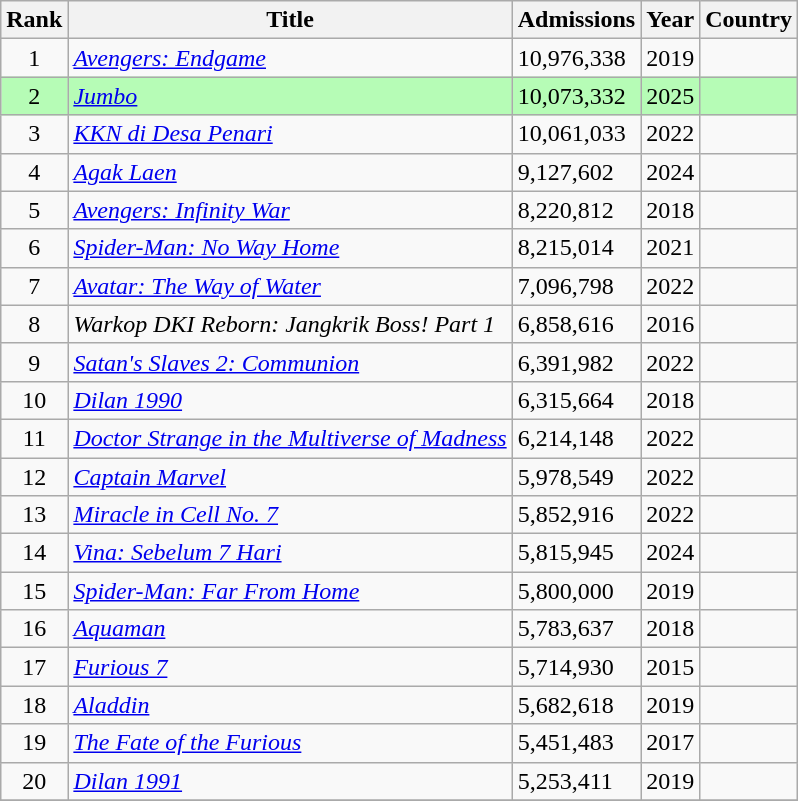<table class="wikitable sortable col3right">
<tr>
<th>Rank</th>
<th>Title</th>
<th>Admissions</th>
<th>Year</th>
<th>Country</th>
</tr>
<tr>
<td align="center">1</td>
<td><em><a href='#'>Avengers: Endgame</a></em></td>
<td>10,976,338</td>
<td>2019</td>
<td></td>
</tr>
<tr style="background-color:#b6fcb6;">
<td align="center">2</td>
<td><em><a href='#'>Jumbo</a></em></td>
<td>10,073,332</td>
<td>2025</td>
<td></td>
</tr>
<tr>
<td align="center">3</td>
<td><em><a href='#'>KKN di Desa Penari</a></em></td>
<td>10,061,033</td>
<td>2022</td>
<td></td>
</tr>
<tr>
<td align="center">4</td>
<td><em><a href='#'>Agak Laen</a></em></td>
<td>9,127,602</td>
<td>2024</td>
<td></td>
</tr>
<tr>
<td align="center">5</td>
<td><em><a href='#'>Avengers: Infinity War</a></em></td>
<td>8,220,812</td>
<td>2018</td>
<td></td>
</tr>
<tr>
<td align="center">6</td>
<td><em><a href='#'>Spider-Man: No Way Home</a></em></td>
<td>8,215,014</td>
<td>2021</td>
<td></td>
</tr>
<tr>
<td align="center">7</td>
<td><em><a href='#'>Avatar: The Way of Water</a></em></td>
<td>7,096,798</td>
<td>2022</td>
<td></td>
</tr>
<tr>
<td align="center">8</td>
<td><em>Warkop DKI Reborn: Jangkrik Boss! Part 1</em></td>
<td>6,858,616</td>
<td>2016</td>
<td></td>
</tr>
<tr>
<td align="center">9</td>
<td><em><a href='#'>Satan's Slaves 2: Communion</a></em></td>
<td>6,391,982</td>
<td>2022</td>
<td></td>
</tr>
<tr>
<td align="center">10</td>
<td><em><a href='#'>Dilan 1990</a></em></td>
<td>6,315,664</td>
<td>2018</td>
<td></td>
</tr>
<tr>
<td align="center">11</td>
<td><em><a href='#'>Doctor Strange in the Multiverse of Madness</a></em></td>
<td>6,214,148</td>
<td>2022</td>
<td></td>
</tr>
<tr>
<td align="center">12</td>
<td><em><a href='#'>Captain Marvel</a></em></td>
<td>5,978,549</td>
<td>2022</td>
<td></td>
</tr>
<tr>
<td align="center">13</td>
<td><em><a href='#'>Miracle in Cell No. 7</a></em></td>
<td>5,852,916</td>
<td>2022</td>
<td></td>
</tr>
<tr>
<td align="center">14</td>
<td><em><a href='#'>Vina: Sebelum 7 Hari</a></em></td>
<td>5,815,945</td>
<td>2024</td>
<td></td>
</tr>
<tr>
<td align="center">15</td>
<td><em><a href='#'>Spider-Man: Far From Home</a></em></td>
<td>5,800,000</td>
<td>2019</td>
<td></td>
</tr>
<tr>
<td align="center">16</td>
<td><em><a href='#'>Aquaman</a></em></td>
<td>5,783,637</td>
<td>2018</td>
<td></td>
</tr>
<tr>
<td align="center">17</td>
<td><em><a href='#'>Furious 7</a></em></td>
<td>5,714,930</td>
<td>2015</td>
<td></td>
</tr>
<tr>
<td align="center">18</td>
<td><em><a href='#'>Aladdin</a></em></td>
<td>5,682,618</td>
<td>2019</td>
<td></td>
</tr>
<tr>
<td align="center">19</td>
<td><em><a href='#'>The Fate of the Furious</a></em></td>
<td>5,451,483</td>
<td>2017</td>
<td></td>
</tr>
<tr>
<td align="center">20</td>
<td><em><a href='#'>Dilan 1991</a></em></td>
<td>5,253,411</td>
<td>2019</td>
<td></td>
</tr>
<tr>
</tr>
</table>
